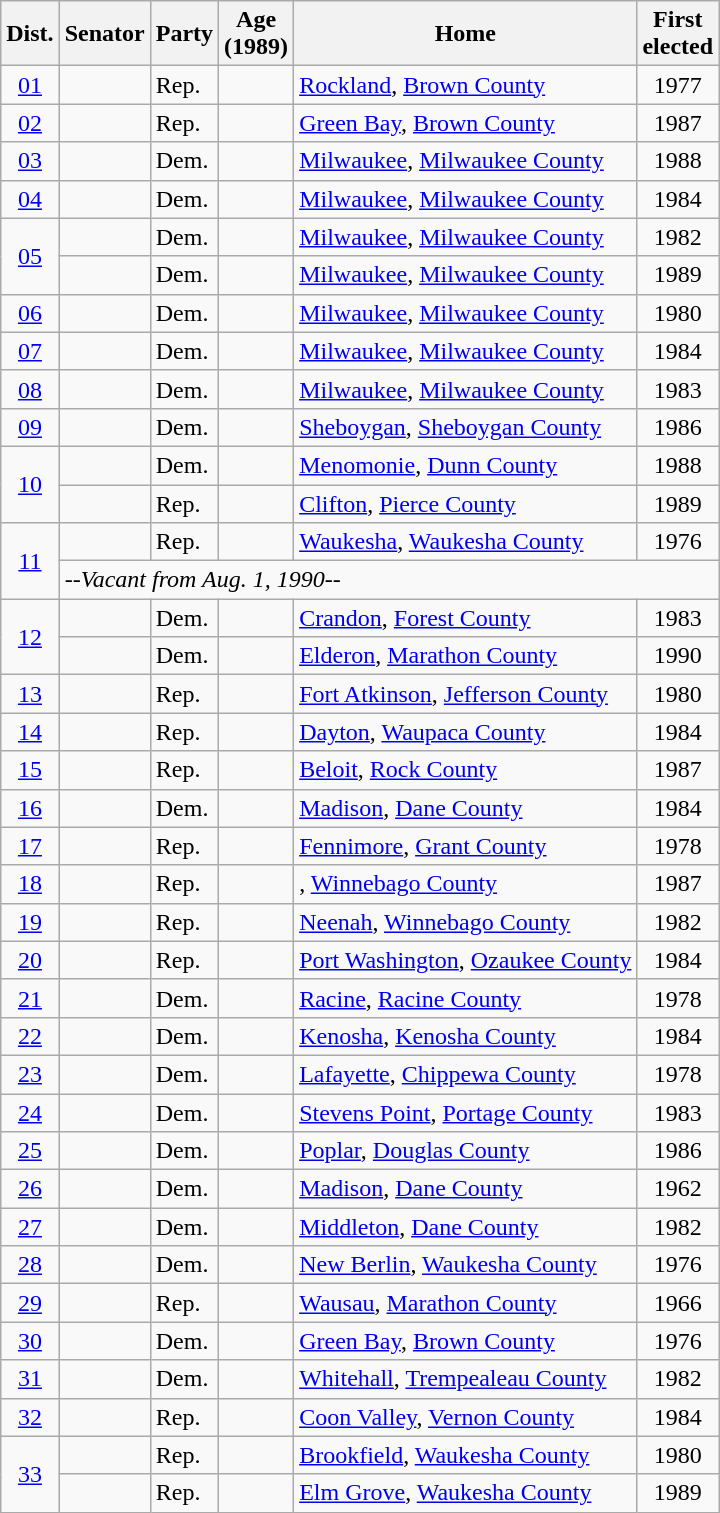<table class="wikitable sortable">
<tr>
<th>Dist.</th>
<th>Senator</th>
<th>Party</th>
<th>Age<br>(1989)</th>
<th>Home</th>
<th>First<br>elected</th>
</tr>
<tr>
<td align="center"><a href='#'>01</a></td>
<td></td>
<td>Rep.</td>
<td align="center"></td>
<td><a href='#'>Rockland</a>, <a href='#'>Brown County</a></td>
<td align="center">1977</td>
</tr>
<tr>
<td align="center"><a href='#'>02</a></td>
<td></td>
<td>Rep.</td>
<td align="center"></td>
<td><a href='#'>Green Bay</a>, <a href='#'>Brown County</a></td>
<td align="center">1987</td>
</tr>
<tr>
<td align="center"><a href='#'>03</a></td>
<td></td>
<td>Dem.</td>
<td align="center"></td>
<td><a href='#'>Milwaukee</a>, <a href='#'>Milwaukee County</a></td>
<td align="center">1988</td>
</tr>
<tr>
<td align="center"><a href='#'>04</a></td>
<td></td>
<td>Dem.</td>
<td align="center"></td>
<td><a href='#'>Milwaukee</a>, <a href='#'>Milwaukee County</a></td>
<td align="center">1984</td>
</tr>
<tr>
<td rowspan="2" align="center"><a href='#'>05</a></td>
<td> </td>
<td>Dem.</td>
<td align="center"></td>
<td><a href='#'>Milwaukee</a>, <a href='#'>Milwaukee County</a></td>
<td align="center">1982</td>
</tr>
<tr>
<td> </td>
<td>Dem.</td>
<td align="center"></td>
<td><a href='#'>Milwaukee</a>, <a href='#'>Milwaukee County</a></td>
<td align="center">1989</td>
</tr>
<tr>
<td align="center"><a href='#'>06</a></td>
<td></td>
<td>Dem.</td>
<td align="center"></td>
<td><a href='#'>Milwaukee</a>, <a href='#'>Milwaukee County</a></td>
<td align="center">1980</td>
</tr>
<tr>
<td align="center"><a href='#'>07</a></td>
<td></td>
<td>Dem.</td>
<td align="center"></td>
<td><a href='#'>Milwaukee</a>, <a href='#'>Milwaukee County</a></td>
<td align="center">1984</td>
</tr>
<tr>
<td align="center"><a href='#'>08</a></td>
<td></td>
<td>Dem.</td>
<td align="center"></td>
<td><a href='#'>Milwaukee</a>, <a href='#'>Milwaukee County</a></td>
<td align="center">1983</td>
</tr>
<tr>
<td align="center"><a href='#'>09</a></td>
<td></td>
<td>Dem.</td>
<td align="center"></td>
<td><a href='#'>Sheboygan</a>, <a href='#'>Sheboygan County</a></td>
<td align="center">1986</td>
</tr>
<tr>
<td rowspan="2" align="center"><a href='#'>10</a></td>
<td> </td>
<td>Dem.</td>
<td align="center"></td>
<td><a href='#'>Menomonie</a>, <a href='#'>Dunn County</a></td>
<td align="center">1988</td>
</tr>
<tr>
<td> </td>
<td>Rep.</td>
<td align="center"></td>
<td><a href='#'>Clifton</a>, <a href='#'>Pierce County</a></td>
<td align="center">1989</td>
</tr>
<tr>
<td rowspan="2" align="center"><a href='#'>11</a></td>
<td> </td>
<td>Rep.</td>
<td align="center"></td>
<td><a href='#'>Waukesha</a>, <a href='#'>Waukesha County</a></td>
<td align="center">1976</td>
</tr>
<tr>
<td colspan="5"><em>--Vacant from Aug. 1, 1990--</em></td>
</tr>
<tr>
<td rowspan="2" align="center"><a href='#'>12</a></td>
<td> </td>
<td>Dem.</td>
<td align="center"></td>
<td><a href='#'>Crandon</a>, <a href='#'>Forest County</a></td>
<td align="center">1983</td>
</tr>
<tr>
<td> </td>
<td>Dem.</td>
<td align="center"></td>
<td><a href='#'>Elderon</a>, <a href='#'>Marathon County</a></td>
<td align="center">1990</td>
</tr>
<tr>
<td align="center"><a href='#'>13</a></td>
<td></td>
<td>Rep.</td>
<td align="center"></td>
<td><a href='#'>Fort Atkinson</a>, <a href='#'>Jefferson County</a></td>
<td align="center">1980</td>
</tr>
<tr>
<td align="center"><a href='#'>14</a></td>
<td></td>
<td>Rep.</td>
<td align="center"></td>
<td><a href='#'>Dayton</a>, <a href='#'>Waupaca County</a></td>
<td align="center">1984</td>
</tr>
<tr>
<td align="center"><a href='#'>15</a></td>
<td></td>
<td>Rep.</td>
<td align="center"></td>
<td><a href='#'>Beloit</a>, <a href='#'>Rock County</a></td>
<td align="center">1987</td>
</tr>
<tr>
<td align="center"><a href='#'>16</a></td>
<td></td>
<td>Dem.</td>
<td align="center"></td>
<td><a href='#'>Madison</a>, <a href='#'>Dane County</a></td>
<td align="center">1984</td>
</tr>
<tr>
<td align="center"><a href='#'>17</a></td>
<td></td>
<td>Rep.</td>
<td align="center"></td>
<td><a href='#'>Fennimore</a>, <a href='#'>Grant County</a></td>
<td align="center">1978</td>
</tr>
<tr>
<td align="center"><a href='#'>18</a></td>
<td></td>
<td>Rep.</td>
<td align="center"></td>
<td>, <a href='#'>Winnebago County</a></td>
<td align="center">1987</td>
</tr>
<tr>
<td align="center"><a href='#'>19</a></td>
<td></td>
<td>Rep.</td>
<td align="center"></td>
<td><a href='#'>Neenah</a>, <a href='#'>Winnebago County</a></td>
<td align="center">1982</td>
</tr>
<tr>
<td align="center"><a href='#'>20</a></td>
<td></td>
<td>Rep.</td>
<td align="center"></td>
<td><a href='#'>Port Washington</a>, <a href='#'>Ozaukee County</a></td>
<td align="center">1984</td>
</tr>
<tr>
<td align="center"><a href='#'>21</a></td>
<td></td>
<td>Dem.</td>
<td align="center"></td>
<td><a href='#'>Racine</a>, <a href='#'>Racine County</a></td>
<td align="center">1978</td>
</tr>
<tr>
<td align="center"><a href='#'>22</a></td>
<td></td>
<td>Dem.</td>
<td align="center"></td>
<td><a href='#'>Kenosha</a>, <a href='#'>Kenosha County</a></td>
<td align="center">1984</td>
</tr>
<tr>
<td align="center"><a href='#'>23</a></td>
<td></td>
<td>Dem.</td>
<td align="center"></td>
<td><a href='#'>Lafayette</a>, <a href='#'>Chippewa County</a></td>
<td align="center">1978</td>
</tr>
<tr>
<td align="center"><a href='#'>24</a></td>
<td></td>
<td>Dem.</td>
<td align="center"></td>
<td><a href='#'>Stevens Point</a>, <a href='#'>Portage County</a></td>
<td align="center">1983</td>
</tr>
<tr>
<td align="center"><a href='#'>25</a></td>
<td></td>
<td>Dem.</td>
<td align="center"></td>
<td><a href='#'>Poplar</a>, <a href='#'>Douglas County</a></td>
<td align="center">1986</td>
</tr>
<tr>
<td align="center"><a href='#'>26</a></td>
<td></td>
<td>Dem.</td>
<td align="center"></td>
<td><a href='#'>Madison</a>, <a href='#'>Dane County</a></td>
<td align="center">1962</td>
</tr>
<tr>
<td align="center"><a href='#'>27</a></td>
<td></td>
<td>Dem.</td>
<td align="center"></td>
<td><a href='#'>Middleton</a>, <a href='#'>Dane County</a></td>
<td align="center">1982</td>
</tr>
<tr>
<td align="center"><a href='#'>28</a></td>
<td></td>
<td>Dem.</td>
<td align="center"></td>
<td><a href='#'>New Berlin</a>, <a href='#'>Waukesha County</a></td>
<td align="center">1976</td>
</tr>
<tr>
<td align="center"><a href='#'>29</a></td>
<td></td>
<td>Rep.</td>
<td align="center"></td>
<td><a href='#'>Wausau</a>, <a href='#'>Marathon County</a></td>
<td align="center">1966</td>
</tr>
<tr>
<td align="center"><a href='#'>30</a></td>
<td></td>
<td>Dem.</td>
<td align="center"></td>
<td><a href='#'>Green Bay</a>, <a href='#'>Brown County</a></td>
<td align="center">1976</td>
</tr>
<tr>
<td align="center"><a href='#'>31</a></td>
<td></td>
<td>Dem.</td>
<td align="center"></td>
<td><a href='#'>Whitehall</a>, <a href='#'>Trempealeau County</a></td>
<td align="center">1982</td>
</tr>
<tr>
<td align="center"><a href='#'>32</a></td>
<td></td>
<td>Rep.</td>
<td align="center"></td>
<td><a href='#'>Coon Valley</a>, <a href='#'>Vernon County</a></td>
<td align="center">1984</td>
</tr>
<tr>
<td rowspan="2" align="center"><a href='#'>33</a></td>
<td> </td>
<td>Rep.</td>
<td align="center"></td>
<td><a href='#'>Brookfield</a>, <a href='#'>Waukesha County</a></td>
<td align="center">1980</td>
</tr>
<tr>
<td> </td>
<td>Rep.</td>
<td align="center"></td>
<td><a href='#'>Elm Grove</a>, <a href='#'>Waukesha County</a></td>
<td align="center">1989</td>
</tr>
</table>
